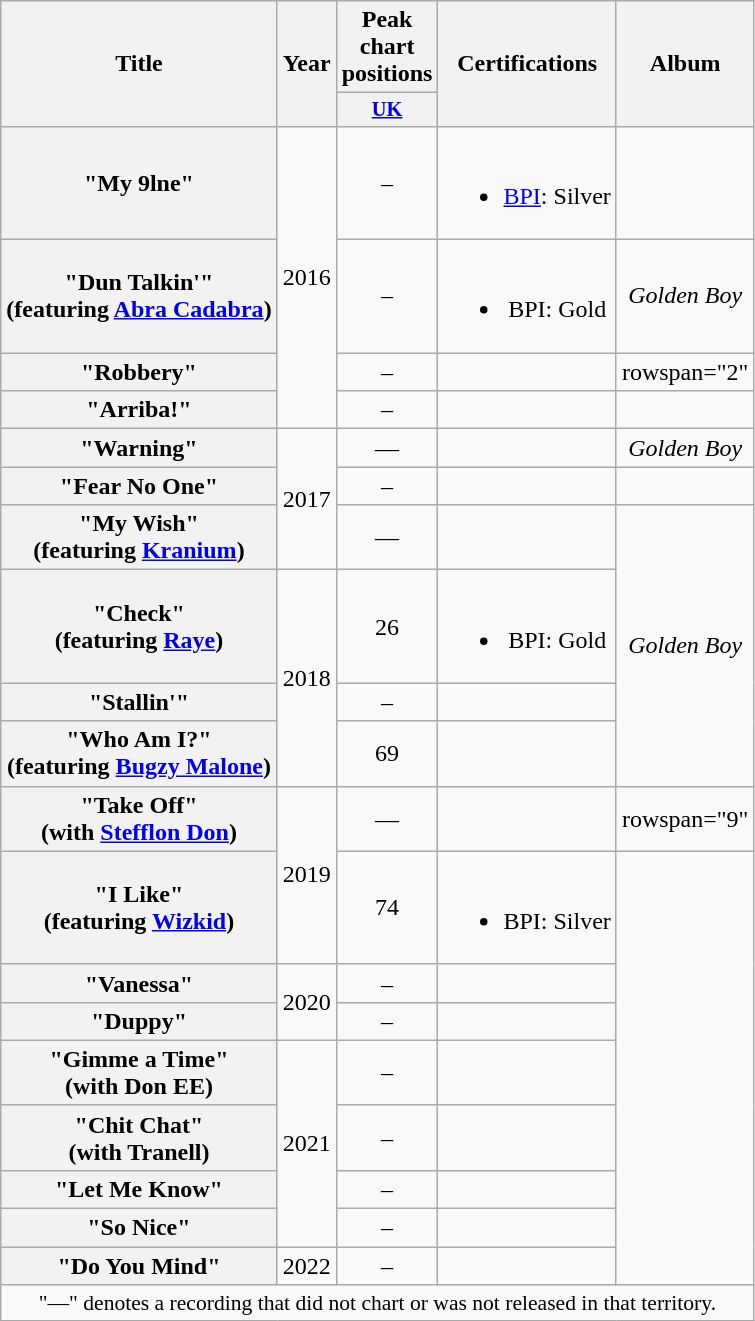<table class="wikitable plainrowheaders" style="text-align:center;">
<tr>
<th scope="col" rowspan="2">Title</th>
<th scope="col" rowspan="2">Year</th>
<th scope="col" colspan="1">Peak chart positions</th>
<th scope="col" rowspan="2">Certifications</th>
<th scope="col" rowspan="2">Album</th>
</tr>
<tr>
<th scope="col" style="width:3em;font-size:85%;"><a href='#'>UK</a><br></th>
</tr>
<tr>
<th scope="row">"My 9lne"</th>
<td rowspan="4">2016</td>
<td>–</td>
<td><br><ul><li><a href='#'>BPI</a>: Silver</li></ul></td>
<td></td>
</tr>
<tr>
<th scope="row">"Dun Talkin'"<br><span>(featuring <a href='#'>Abra Cadabra</a>)</span></th>
<td>–</td>
<td><br><ul><li>BPI: Gold</li></ul></td>
<td><em>Golden Boy</em></td>
</tr>
<tr>
<th scope="row">"Robbery"</th>
<td>–</td>
<td></td>
<td>rowspan="2" </td>
</tr>
<tr>
<th scope="row">"Arriba!"</th>
<td>–</td>
<td></td>
</tr>
<tr>
<th scope="row">"Warning"</th>
<td rowspan="3">2017</td>
<td>—</td>
<td></td>
<td><em>Golden Boy</em></td>
</tr>
<tr>
<th scope="row">"Fear No One"</th>
<td>–</td>
<td></td>
<td></td>
</tr>
<tr>
<th scope="row">"My Wish"<br><span>(featuring <a href='#'>Kranium</a>)</span></th>
<td>—</td>
<td></td>
<td rowspan="4"><em>Golden Boy</em></td>
</tr>
<tr>
<th scope="row">"Check"<br><span>(featuring <a href='#'>Raye</a>)</span></th>
<td rowspan="3">2018</td>
<td>26</td>
<td><br><ul><li>BPI: Gold</li></ul></td>
</tr>
<tr>
<th scope="row">"Stallin'"</th>
<td>–</td>
<td></td>
</tr>
<tr>
<th scope="row">"Who Am I?"<br><span>(featuring <a href='#'>Bugzy Malone</a>)</span></th>
<td>69</td>
<td></td>
</tr>
<tr>
<th scope="row">"Take Off"<br><span>(with <a href='#'>Stefflon Don</a>)</span></th>
<td rowspan="2">2019</td>
<td>—</td>
<td></td>
<td>rowspan="9" </td>
</tr>
<tr>
<th scope="row">"I Like"<br><span>(featuring <a href='#'>Wizkid</a>)</span></th>
<td>74</td>
<td><br><ul><li>BPI: Silver</li></ul></td>
</tr>
<tr>
<th scope="row">"Vanessa"</th>
<td rowspan="2">2020</td>
<td>–</td>
<td></td>
</tr>
<tr>
<th scope="row">"Duppy"</th>
<td>–</td>
<td></td>
</tr>
<tr>
<th scope="row">"Gimme a Time"<br><span>(with Don EE)</span></th>
<td rowspan="4">2021</td>
<td>–</td>
<td></td>
</tr>
<tr>
<th scope="row">"Chit Chat"<br><span>(with Tranell)</span></th>
<td>–</td>
<td></td>
</tr>
<tr>
<th scope="row">"Let Me Know"</th>
<td>–</td>
<td></td>
</tr>
<tr>
<th scope="row">"So Nice"</th>
<td>–</td>
<td></td>
</tr>
<tr>
<th scope="row">"Do You Mind"</th>
<td>2022</td>
<td>–</td>
<td></td>
</tr>
<tr>
<td colspan="7" style="font-size:90%">"—" denotes a recording that did not chart or was not released in that territory.</td>
</tr>
</table>
